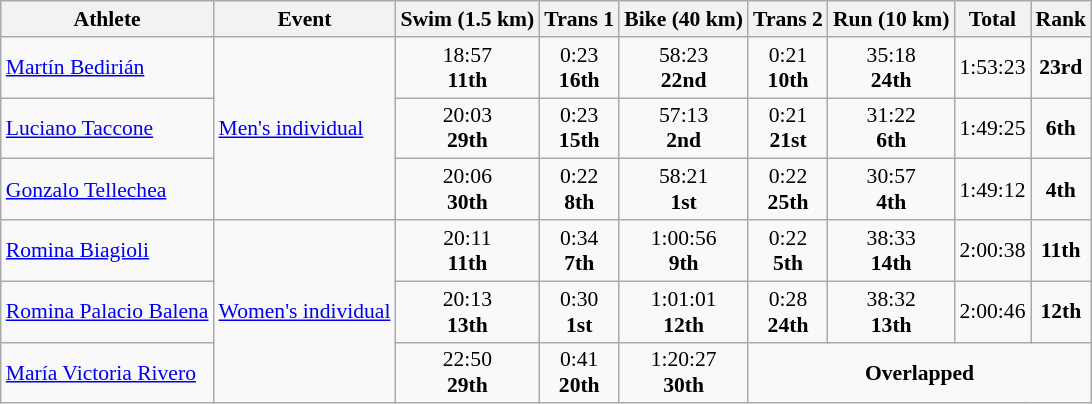<table class="wikitable" style="font-size:90%">
<tr>
<th>Athlete</th>
<th>Event</th>
<th>Swim (1.5 km)</th>
<th>Trans 1</th>
<th>Bike (40 km)</th>
<th>Trans 2</th>
<th>Run (10 km)</th>
<th>Total</th>
<th>Rank</th>
</tr>
<tr>
<td><a href='#'>Martín Bedirián</a></td>
<td rowspan="3"><a href='#'>Men's individual</a></td>
<td align=center>18:57<br><strong>11th</strong></td>
<td align=center>0:23<br><strong>16th</strong></td>
<td align=center>58:23<br><strong>22nd</strong></td>
<td align=center>0:21<br><strong>10th</strong></td>
<td align=center>35:18<br><strong>24th</strong></td>
<td align=center>1:53:23</td>
<td align=center><strong>23rd</strong></td>
</tr>
<tr>
<td><a href='#'>Luciano Taccone</a></td>
<td align=center>20:03<br><strong>29th</strong></td>
<td align=center>0:23<br><strong>15th</strong></td>
<td align=center>57:13<br><strong>2nd</strong></td>
<td align=center>0:21<br><strong>21st</strong></td>
<td align=center>31:22<br><strong>6th</strong></td>
<td align=center>1:49:25</td>
<td align=center><strong>6th</strong></td>
</tr>
<tr>
<td><a href='#'>Gonzalo Tellechea</a></td>
<td align=center>20:06<br><strong>30th</strong></td>
<td align=center>0:22<br><strong>8th</strong></td>
<td align=center>58:21<br><strong>1st</strong></td>
<td align=center>0:22<br><strong>25th</strong></td>
<td align=center>30:57<br><strong>4th</strong></td>
<td align=center>1:49:12</td>
<td align=center><strong>4th</strong></td>
</tr>
<tr>
<td><a href='#'>Romina Biagioli</a></td>
<td rowspan="3"><a href='#'>Women's individual</a></td>
<td align=center>20:11<br><strong>11th</strong></td>
<td align=center>0:34<br><strong>7th</strong></td>
<td align=center>1:00:56<br><strong>9th</strong></td>
<td align=center>0:22<br><strong>5th</strong></td>
<td align=center>38:33<br><strong>14th</strong></td>
<td align=center>2:00:38</td>
<td align=center><strong>11th</strong></td>
</tr>
<tr>
<td><a href='#'>Romina Palacio Balena</a></td>
<td align=center>20:13<br><strong>13th</strong></td>
<td align=center>0:30<br><strong>1st</strong></td>
<td align=center>1:01:01<br><strong>12th</strong></td>
<td align=center>0:28<br><strong>24th</strong></td>
<td align=center>38:32<br><strong>13th</strong></td>
<td align=center>2:00:46</td>
<td align=center><strong>12th</strong></td>
</tr>
<tr>
<td><a href='#'>María Victoria Rivero</a></td>
<td align=center>22:50<br><strong>29th</strong></td>
<td align=center>0:41<br><strong>20th</strong></td>
<td align=center>1:20:27<br><strong>30th</strong></td>
<td align="center" colspan="4"><strong>Overlapped</strong></td>
</tr>
</table>
